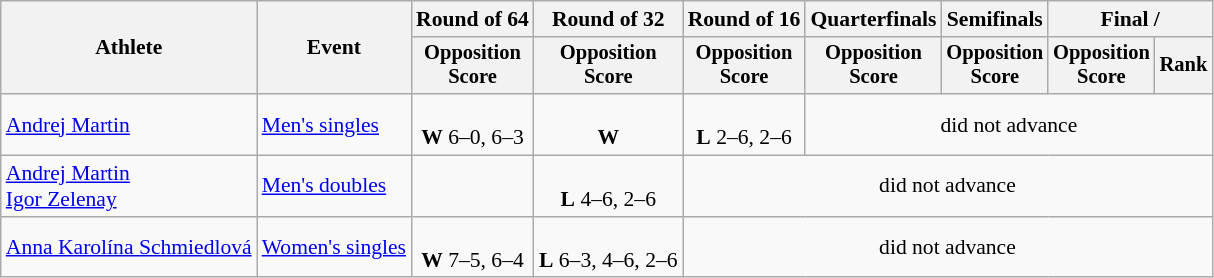<table class=wikitable style="font-size:90%">
<tr>
<th rowspan="2">Athlete</th>
<th rowspan="2">Event</th>
<th>Round of 64</th>
<th>Round of 32</th>
<th>Round of 16</th>
<th>Quarterfinals</th>
<th>Semifinals</th>
<th colspan=2>Final / </th>
</tr>
<tr style="font-size:95%">
<th>Opposition<br>Score</th>
<th>Opposition<br>Score</th>
<th>Opposition<br>Score</th>
<th>Opposition<br>Score</th>
<th>Opposition<br>Score</th>
<th>Opposition<br>Score</th>
<th>Rank</th>
</tr>
<tr align=center>
<td align=left><a href='#'>Andrej Martin</a></td>
<td align=left><a href='#'>Men's singles</a></td>
<td><br><strong>W</strong> 6–0, 6–3</td>
<td><br><strong>W</strong> </td>
<td><br><strong>L</strong> 2–6, 2–6</td>
<td colspan=5>did not advance</td>
</tr>
<tr align=center>
<td align=left><a href='#'>Andrej Martin</a><br><a href='#'>Igor Zelenay</a></td>
<td align=left><a href='#'>Men's doubles</a></td>
<td></td>
<td><br><strong>L</strong> 4–6, 2–6</td>
<td colspan=5>did not advance</td>
</tr>
<tr align=center>
<td align=left><a href='#'>Anna Karolína Schmiedlová</a></td>
<td align=left><a href='#'>Women's singles</a></td>
<td><br><strong>W</strong> 7–5, 6–4</td>
<td><br><strong>L</strong> 6–3, 4–6, 2–6</td>
<td colspan=5>did not advance</td>
</tr>
</table>
